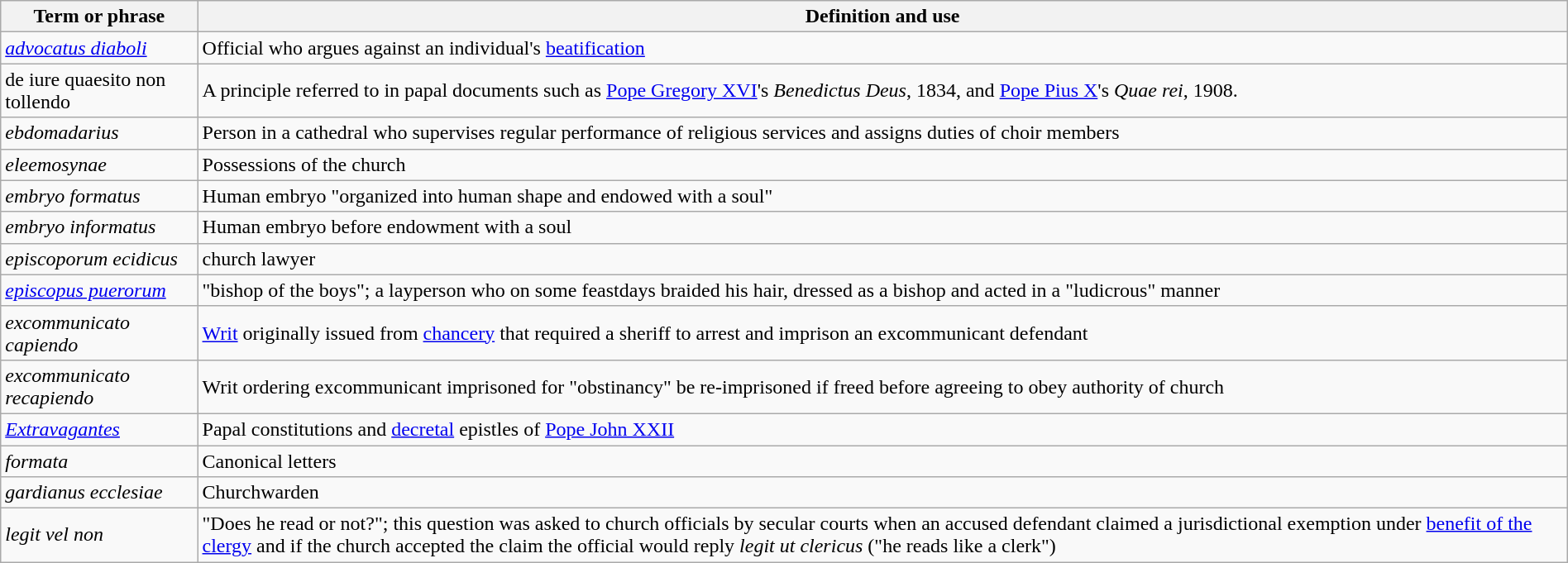<table class="wikitable sortable" width="100%">
<tr>
<th>Term or phrase</th>
<th class="unsortable">Definition and use</th>
</tr>
<tr>
<td> <em><a href='#'>advocatus diaboli</a></em></td>
<td>Official who argues against an individual's <a href='#'>beatification</a></td>
</tr>
<tr>
<td>de iure quaesito non tollendo</td>
<td>A principle referred to in papal documents such as <a href='#'>Pope Gregory XVI</a>'s <em>Benedictus Deus</em>, 1834, and <a href='#'>Pope Pius X</a>'s <em>Quae rei</em>, 1908.</td>
</tr>
<tr>
<td> <em>ebdomadarius</em></td>
<td>Person in a cathedral who supervises regular performance of religious services and assigns duties of choir members</td>
</tr>
<tr>
<td> <em>eleemosynae</em></td>
<td>Possessions of the church</td>
</tr>
<tr>
<td> <em>embryo formatus</em></td>
<td>Human embryo "organized into human shape and endowed with a soul"</td>
</tr>
<tr>
<td> <em>embryo informatus</em></td>
<td>Human embryo before endowment with a soul</td>
</tr>
<tr>
<td> <em>episcoporum ecidicus</em></td>
<td>church lawyer</td>
</tr>
<tr>
<td> <em><a href='#'>episcopus puerorum</a></em></td>
<td>"bishop of the boys"; a layperson who on some feastdays braided his hair, dressed as a bishop and acted in a "ludicrous" manner</td>
</tr>
<tr>
<td> <em>excommunicato capiendo</em></td>
<td><a href='#'>Writ</a> originally issued from <a href='#'>chancery</a> that required a sheriff to arrest and imprison an excommunicant defendant</td>
</tr>
<tr>
<td> <em>excommunicato recapiendo</em></td>
<td>Writ ordering excommunicant imprisoned for "obstinancy" be re-imprisoned if freed before agreeing to obey authority of church</td>
</tr>
<tr>
<td> <em><a href='#'>Extravagantes</a></em></td>
<td>Papal constitutions and <a href='#'>decretal</a> epistles of <a href='#'>Pope John XXII</a></td>
</tr>
<tr>
<td> <em>formata</em></td>
<td>Canonical letters</td>
</tr>
<tr>
<td> <em>gardianus ecclesiae</em></td>
<td>Churchwarden</td>
</tr>
<tr>
<td> <em>legit vel non</em></td>
<td>"Does he read or not?"; this question was asked to church officials by secular courts when an accused defendant claimed a jurisdictional exemption under <a href='#'>benefit of the clergy</a> and if the church accepted the claim the official would reply <em>legit ut clericus</em> ("he reads like a clerk")</td>
</tr>
</table>
